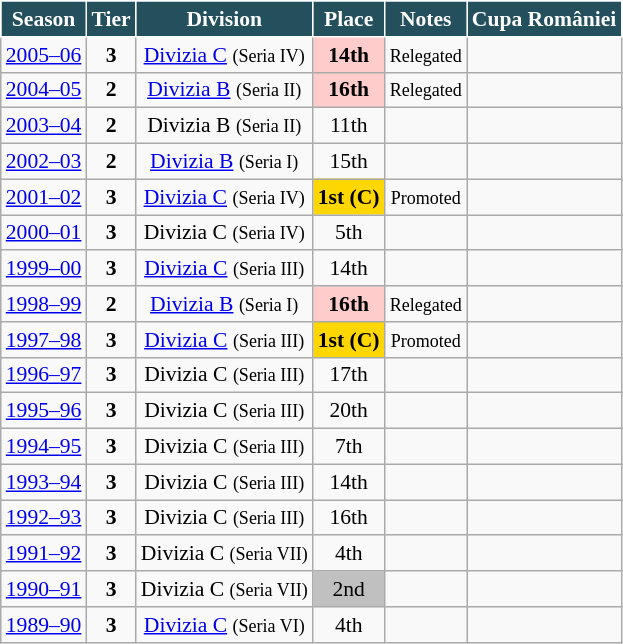<table class="wikitable" style="text-align:center; font-size:90%">
<tr>
<th style="background:#24505d;color:#FFFFFF;border:1px solid #FFFFFF;">Season</th>
<th style="background:#24505d;color:#FFFFFF;border:1px solid #FFFFFF;">Tier</th>
<th style="background:#24505d;color:#FFFFFF;border:1px solid #FFFFFF;">Division</th>
<th style="background:#24505d;color:#FFFFFF;border:1px solid #FFFFFF;">Place</th>
<th style="background:#24505d;color:#FFFFFF;border:1px solid #FFFFFF;">Notes</th>
<th style="background:#24505d;color:#FFFFFF;border:1px solid #FFFFFF;">Cupa României</th>
</tr>
<tr>
<td><a href='#'>2005–06</a></td>
<td><strong>3</strong></td>
<td><a href='#'>Divizia C</a> <small>(Seria IV)</small></td>
<td align=center bgcolor=#FFCCCC><strong>14th</strong></td>
<td><small>Relegated</small></td>
<td></td>
</tr>
<tr>
<td><a href='#'>2004–05</a></td>
<td><strong>2</strong></td>
<td><a href='#'>Divizia B</a> <small>(Seria II)</small></td>
<td align=center bgcolor=#FFCCCC><strong>16th</strong></td>
<td><small>Relegated</small></td>
<td></td>
</tr>
<tr>
<td><a href='#'>2003–04</a></td>
<td><strong>2</strong></td>
<td>Divizia B <small>(Seria II)</small></td>
<td>11th</td>
<td></td>
<td></td>
</tr>
<tr>
<td><a href='#'>2002–03</a></td>
<td><strong>2</strong></td>
<td><a href='#'>Divizia B</a> <small>(Seria I)</small></td>
<td>15th</td>
<td></td>
<td></td>
</tr>
<tr>
<td><a href='#'>2001–02</a></td>
<td><strong>3</strong></td>
<td><a href='#'>Divizia C</a> <small>(Seria IV)</small></td>
<td align=center bgcolor=gold><strong>1st (C)</strong></td>
<td><small>Promoted</small></td>
<td></td>
</tr>
<tr>
<td><a href='#'>2000–01</a></td>
<td><strong>3</strong></td>
<td>Divizia C <small>(Seria IV)</small></td>
<td>5th</td>
<td></td>
<td></td>
</tr>
<tr>
<td><a href='#'>1999–00</a></td>
<td><strong>3</strong></td>
<td><a href='#'>Divizia C</a> <small>(Seria III)</small></td>
<td>14th</td>
<td></td>
<td></td>
</tr>
<tr>
<td><a href='#'>1998–99</a></td>
<td><strong>2</strong></td>
<td><a href='#'>Divizia B</a> <small>(Seria I)</small></td>
<td align=center bgcolor=#FFCCCC><strong>16th</strong></td>
<td><small>Relegated</small></td>
<td></td>
</tr>
<tr>
<td><a href='#'>1997–98</a></td>
<td><strong>3</strong></td>
<td><a href='#'>Divizia C</a> <small>(Seria III)</small></td>
<td align=center bgcolor=gold><strong>1st (C)</strong></td>
<td><small>Promoted</small></td>
<td></td>
</tr>
<tr>
<td><a href='#'>1996–97</a></td>
<td><strong>3</strong></td>
<td>Divizia C <small>(Seria III)</small></td>
<td>17th</td>
<td></td>
<td></td>
</tr>
<tr>
<td><a href='#'>1995–96</a></td>
<td><strong>3</strong></td>
<td>Divizia C <small>(Seria III)</small></td>
<td>20th</td>
<td></td>
<td></td>
</tr>
<tr>
<td><a href='#'>1994–95</a></td>
<td><strong>3</strong></td>
<td>Divizia C <small>(Seria III)</small></td>
<td>7th</td>
<td></td>
<td></td>
</tr>
<tr>
<td><a href='#'>1993–94</a></td>
<td><strong>3</strong></td>
<td>Divizia C <small>(Seria III)</small></td>
<td>14th</td>
<td></td>
<td></td>
</tr>
<tr>
<td><a href='#'>1992–93</a></td>
<td><strong>3</strong></td>
<td>Divizia C <small>(Seria III)</small></td>
<td>16th</td>
<td></td>
<td></td>
</tr>
<tr>
<td><a href='#'>1991–92</a></td>
<td><strong>3</strong></td>
<td>Divizia C <small>(Seria VII)</small></td>
<td>4th</td>
<td></td>
<td></td>
</tr>
<tr>
<td><a href='#'>1990–91</a></td>
<td><strong>3</strong></td>
<td>Divizia C <small>(Seria VII)</small></td>
<td align=center bgcolor=silver>2nd</td>
<td></td>
<td></td>
</tr>
<tr>
<td><a href='#'>1989–90</a></td>
<td><strong>3</strong></td>
<td><a href='#'>Divizia C</a> <small>(Seria VI)</small></td>
<td>4th</td>
<td></td>
<td></td>
</tr>
</table>
